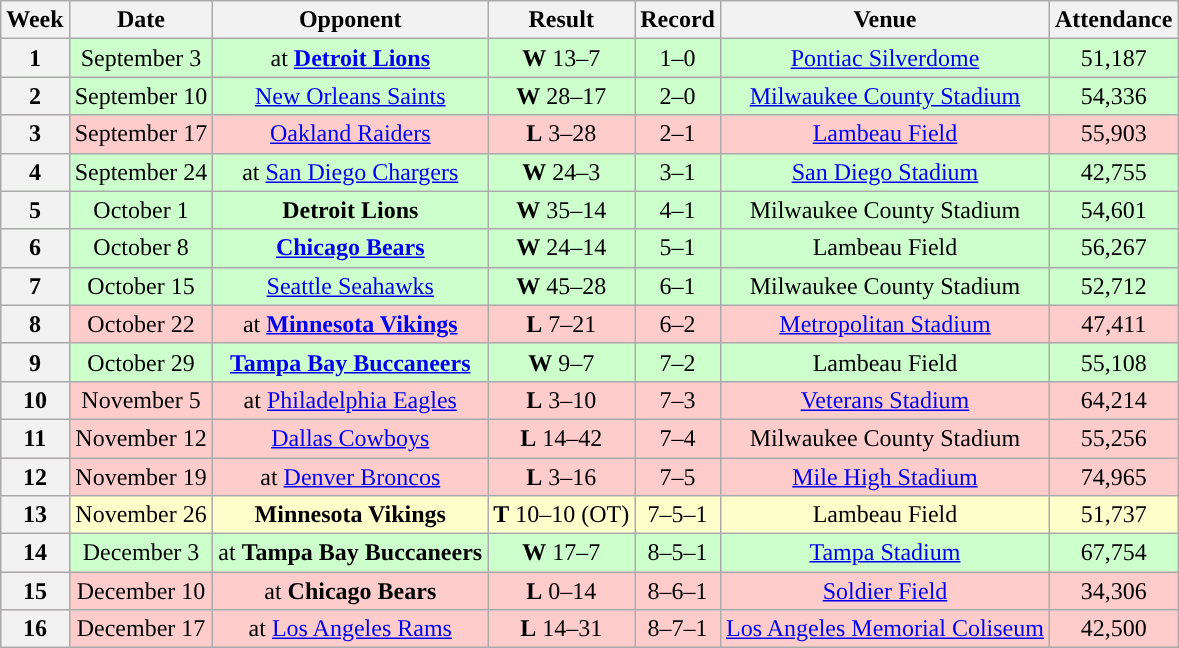<table class="wikitable" style="text-align:center">
<tr>
<th>Week</th>
<th>Date</th>
<th>Opponent</th>
<th>Result</th>
<th>Record</th>
<th>Venue</th>
<th>Attendance</th>
</tr>
<tr style="background:#cfc">
<th>1</th>
<td>September 3</td>
<td>at <strong><a href='#'>Detroit Lions</a></strong></td>
<td><strong>W</strong> 13–7</td>
<td>1–0</td>
<td><a href='#'>Pontiac Silverdome</a></td>
<td>51,187</td>
</tr>
<tr style="background:#cfc">
<th>2</th>
<td>September 10</td>
<td><a href='#'>New Orleans Saints</a></td>
<td><strong>W</strong> 28–17</td>
<td>2–0</td>
<td><a href='#'>Milwaukee County Stadium</a></td>
<td>54,336</td>
</tr>
<tr style="background:#fcc">
<th>3</th>
<td>September 17</td>
<td><a href='#'>Oakland Raiders</a></td>
<td><strong>L</strong> 3–28</td>
<td>2–1</td>
<td><a href='#'>Lambeau Field</a></td>
<td>55,903</td>
</tr>
<tr style="background:#cfc">
<th>4</th>
<td>September 24</td>
<td>at <a href='#'>San Diego Chargers</a></td>
<td><strong>W</strong> 24–3</td>
<td>3–1</td>
<td><a href='#'>San Diego Stadium</a></td>
<td>42,755</td>
</tr>
<tr style="background:#cfc">
<th>5</th>
<td>October 1</td>
<td><strong>Detroit Lions</strong></td>
<td><strong>W</strong> 35–14</td>
<td>4–1</td>
<td>Milwaukee County Stadium</td>
<td>54,601</td>
</tr>
<tr style="background:#cfc">
<th>6</th>
<td>October 8</td>
<td><strong><a href='#'>Chicago Bears</a></strong></td>
<td><strong>W</strong> 24–14</td>
<td>5–1</td>
<td>Lambeau Field</td>
<td>56,267</td>
</tr>
<tr style="background:#cfc">
<th>7</th>
<td>October 15</td>
<td><a href='#'>Seattle Seahawks</a></td>
<td><strong>W</strong> 45–28</td>
<td>6–1</td>
<td>Milwaukee County Stadium</td>
<td>52,712</td>
</tr>
<tr style="background:#fcc">
<th>8</th>
<td>October 22</td>
<td>at <strong><a href='#'>Minnesota Vikings</a></strong></td>
<td><strong>L</strong> 7–21</td>
<td>6–2</td>
<td><a href='#'>Metropolitan Stadium</a></td>
<td>47,411</td>
</tr>
<tr style="background:#cfc">
<th>9</th>
<td>October 29</td>
<td><strong><a href='#'>Tampa Bay Buccaneers</a></strong></td>
<td><strong>W</strong> 9–7</td>
<td>7–2</td>
<td>Lambeau Field</td>
<td>55,108</td>
</tr>
<tr style="background:#fcc">
<th>10</th>
<td>November 5</td>
<td>at <a href='#'>Philadelphia Eagles</a></td>
<td><strong>L</strong> 3–10</td>
<td>7–3</td>
<td><a href='#'>Veterans Stadium</a></td>
<td>64,214</td>
</tr>
<tr style="background:#fcc">
<th>11</th>
<td>November 12</td>
<td><a href='#'>Dallas Cowboys</a></td>
<td><strong>L</strong> 14–42</td>
<td>7–4</td>
<td>Milwaukee County Stadium</td>
<td>55,256</td>
</tr>
<tr style="background:#fcc">
<th>12</th>
<td>November 19</td>
<td>at <a href='#'>Denver Broncos</a></td>
<td><strong>L</strong> 3–16</td>
<td>7–5</td>
<td><a href='#'>Mile High Stadium</a></td>
<td>74,965</td>
</tr>
<tr style="background:#ffc">
<th>13</th>
<td>November 26</td>
<td><strong>Minnesota Vikings</strong></td>
<td><strong>T</strong> 10–10 (OT)</td>
<td>7–5–1</td>
<td>Lambeau Field</td>
<td>51,737</td>
</tr>
<tr style="background:#cfc">
<th>14</th>
<td>December 3</td>
<td>at <strong>Tampa Bay Buccaneers</strong></td>
<td><strong>W</strong> 17–7</td>
<td>8–5–1</td>
<td><a href='#'>Tampa Stadium</a></td>
<td>67,754</td>
</tr>
<tr style="background:#fcc">
<th>15</th>
<td>December 10</td>
<td>at <strong>Chicago Bears</strong></td>
<td><strong>L</strong> 0–14</td>
<td>8–6–1</td>
<td><a href='#'>Soldier Field</a></td>
<td>34,306</td>
</tr>
<tr style="background:#fcc">
<th>16</th>
<td>December 17</td>
<td>at <a href='#'>Los Angeles Rams</a></td>
<td><strong>L</strong> 14–31</td>
<td>8–7–1</td>
<td><a href='#'>Los Angeles Memorial Coliseum</a></td>
<td>42,500</td>
</tr>
</table>
